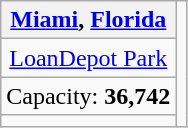<table class="wikitable" style="text-align:center">
<tr>
<th><a href='#'>Miami</a>, <a href='#'>Florida</a></th>
<td rowspan=4></td>
</tr>
<tr>
<td><a href='#'>LoanDepot Park</a></td>
</tr>
<tr>
<td>Capacity: <strong>36,742</strong></td>
</tr>
<tr>
<td></td>
</tr>
</table>
